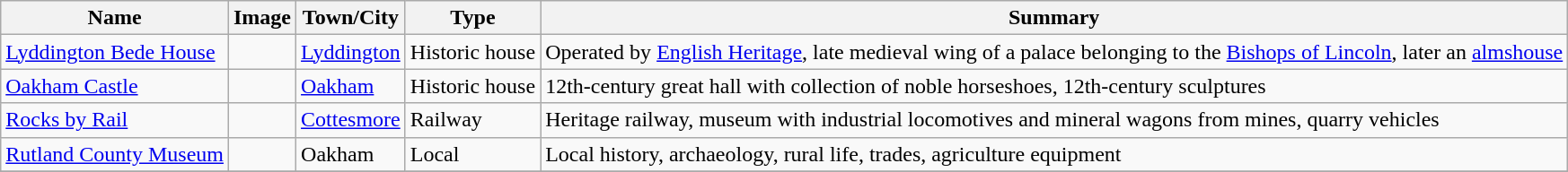<table class="wikitable sortable">
<tr>
<th>Name</th>
<th>Image</th>
<th>Town/City</th>
<th>Type</th>
<th>Summary</th>
</tr>
<tr>
<td><a href='#'>Lyddington Bede House</a></td>
<td></td>
<td><a href='#'>Lyddington</a></td>
<td>Historic house</td>
<td>Operated by <a href='#'>English Heritage</a>, late medieval wing of a palace belonging to the <a href='#'>Bishops of Lincoln</a>, later an <a href='#'>almshouse</a></td>
</tr>
<tr>
<td><a href='#'>Oakham Castle</a></td>
<td></td>
<td><a href='#'>Oakham</a></td>
<td>Historic house</td>
<td>12th-century great hall with collection of noble horseshoes, 12th-century sculptures</td>
</tr>
<tr>
<td><a href='#'>Rocks by Rail</a></td>
<td></td>
<td><a href='#'>Cottesmore</a></td>
<td>Railway</td>
<td>Heritage railway, museum with industrial locomotives and mineral wagons from mines, quarry vehicles</td>
</tr>
<tr>
<td><a href='#'>Rutland County Museum</a></td>
<td></td>
<td>Oakham</td>
<td>Local</td>
<td>Local history, archaeology, rural life, trades, agriculture equipment</td>
</tr>
<tr>
</tr>
</table>
